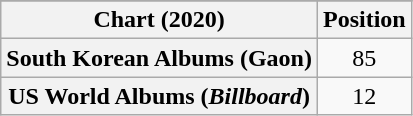<table class="wikitable sortable plainrowheaders" style="text-align:center">
<tr>
</tr>
<tr>
<th scope="col">Chart (2020)</th>
<th scope="col">Position</th>
</tr>
<tr>
<th scope="row">South Korean Albums (Gaon)</th>
<td>85</td>
</tr>
<tr>
<th scope="row">US World Albums (<em>Billboard</em>)</th>
<td>12</td>
</tr>
</table>
